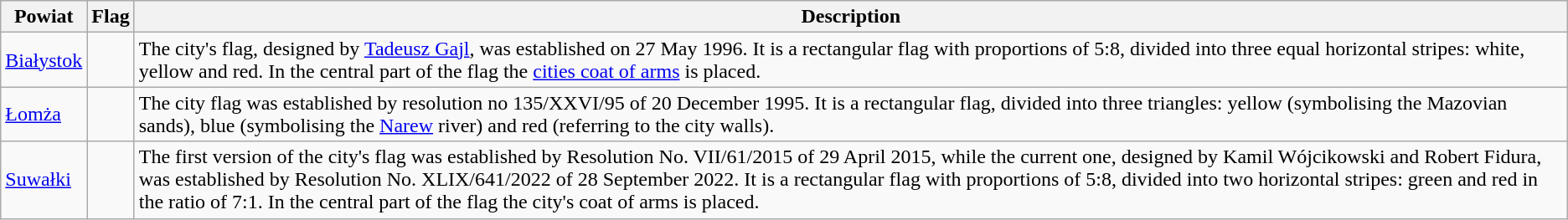<table class="wikitable">
<tr>
<th>Powiat</th>
<th>Flag</th>
<th>Description</th>
</tr>
<tr>
<td><a href='#'>Białystok</a></td>
<td></td>
<td>The city's flag, designed by <a href='#'>Tadeusz Gajl</a>, was established on 27 May 1996. It is a rectangular flag with proportions of 5:8, divided into three equal horizontal stripes: white, yellow and red. In the central part of the flag the <a href='#'>cities coat of arms</a> is placed.</td>
</tr>
<tr>
<td><a href='#'>Łomża</a></td>
<td></td>
<td>The city flag was established by resolution no 135/XXVI/95 of 20 December 1995. It is a rectangular flag, divided into three triangles: yellow (symbolising the Mazovian sands), blue (symbolising the <a href='#'>Narew</a> river) and red (referring to the city walls).</td>
</tr>
<tr>
<td><a href='#'>Suwałki</a></td>
<td></td>
<td>The first version of the city's flag was established by Resolution No. VII/61/2015 of 29 April 2015, while the current one, designed by Kamil Wójcikowski and Robert Fidura, was established by Resolution No. XLIX/641/2022 of 28 September 2022. It is a rectangular flag with proportions of 5:8, divided into two horizontal stripes: green and red in the ratio of 7:1. In the central part of the flag the city's coat of arms is placed.</td>
</tr>
</table>
